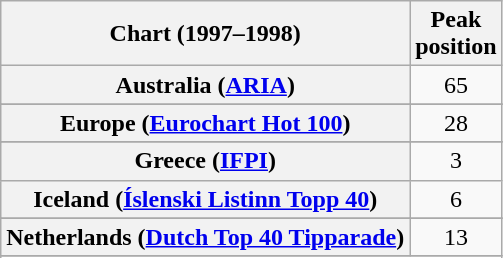<table class="wikitable sortable plainrowheaders" style="text-align:center">
<tr>
<th>Chart (1997–1998)</th>
<th>Peak<br>position</th>
</tr>
<tr>
<th scope="row">Australia (<a href='#'>ARIA</a>)</th>
<td>65</td>
</tr>
<tr>
</tr>
<tr>
</tr>
<tr>
</tr>
<tr>
<th scope="row">Europe (<a href='#'>Eurochart Hot 100</a>)</th>
<td>28</td>
</tr>
<tr>
</tr>
<tr>
</tr>
<tr>
</tr>
<tr>
<th scope="row">Greece (<a href='#'>IFPI</a>)</th>
<td>3</td>
</tr>
<tr>
<th scope="row">Iceland (<a href='#'>Íslenski Listinn Topp 40</a>)</th>
<td>6</td>
</tr>
<tr>
</tr>
<tr>
<th scope="row">Netherlands (<a href='#'>Dutch Top 40 Tipparade</a>)</th>
<td>13</td>
</tr>
<tr>
</tr>
<tr>
</tr>
<tr>
</tr>
<tr>
</tr>
<tr>
</tr>
</table>
